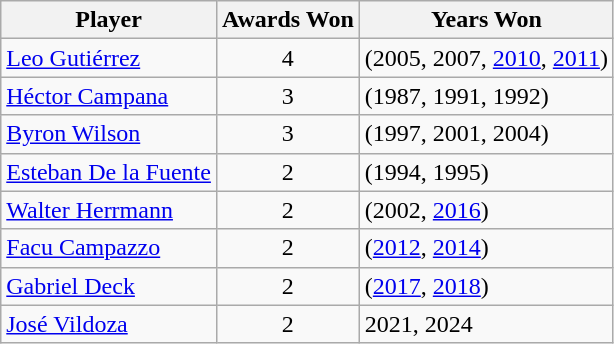<table class="wikitable">
<tr>
<th>Player</th>
<th>Awards Won</th>
<th>Years Won</th>
</tr>
<tr>
<td> <a href='#'>Leo Gutiérrez</a></td>
<td align="center">4</td>
<td align="left">(2005, 2007, <a href='#'>2010</a>, <a href='#'>2011</a>)</td>
</tr>
<tr>
<td> <a href='#'>Héctor Campana</a></td>
<td align="center">3</td>
<td align="left">(1987, 1991, 1992)</td>
</tr>
<tr>
<td> <a href='#'>Byron Wilson</a></td>
<td align="center">3</td>
<td align="left">(1997, 2001, 2004)</td>
</tr>
<tr>
<td> <a href='#'>Esteban De la Fuente</a></td>
<td align="center">2</td>
<td align="left">(1994, 1995)</td>
</tr>
<tr>
<td> <a href='#'>Walter Herrmann</a></td>
<td align="center">2</td>
<td align="left">(2002, <a href='#'>2016</a>)</td>
</tr>
<tr>
<td> <a href='#'>Facu Campazzo</a></td>
<td align="center">2</td>
<td align="left">(<a href='#'>2012</a>, <a href='#'>2014</a>)</td>
</tr>
<tr>
<td> <a href='#'>Gabriel Deck</a></td>
<td align="center">2</td>
<td align="left">(<a href='#'>2017</a>, <a href='#'>2018</a>)</td>
</tr>
<tr>
<td> <a href='#'>José Vildoza</a></td>
<td align="center">2</td>
<td align="left">2021, 2024</td>
</tr>
</table>
